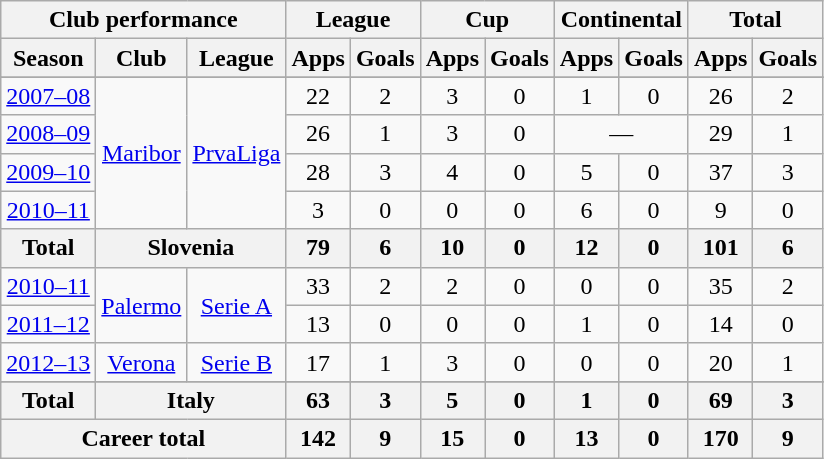<table class="wikitable" style="text-align:center">
<tr>
<th colspan=3>Club performance</th>
<th colspan=2>League</th>
<th colspan=2>Cup</th>
<th colspan=2>Continental</th>
<th colspan=2>Total</th>
</tr>
<tr>
<th>Season</th>
<th>Club</th>
<th>League</th>
<th>Apps</th>
<th>Goals</th>
<th>Apps</th>
<th>Goals</th>
<th>Apps</th>
<th>Goals</th>
<th>Apps</th>
<th>Goals</th>
</tr>
<tr>
</tr>
<tr>
<td><a href='#'>2007–08</a></td>
<td rowspan="4"><a href='#'>Maribor</a></td>
<td rowspan="4"><a href='#'>PrvaLiga</a></td>
<td>22</td>
<td>2</td>
<td>3</td>
<td>0</td>
<td>1</td>
<td>0</td>
<td>26</td>
<td>2</td>
</tr>
<tr>
<td><a href='#'>2008–09</a></td>
<td>26</td>
<td>1</td>
<td>3</td>
<td>0</td>
<td colspan="2">—</td>
<td>29</td>
<td>1</td>
</tr>
<tr>
<td><a href='#'>2009–10</a></td>
<td>28</td>
<td>3</td>
<td>4</td>
<td>0</td>
<td>5</td>
<td>0</td>
<td>37</td>
<td>3</td>
</tr>
<tr>
<td><a href='#'>2010–11</a></td>
<td>3</td>
<td>0</td>
<td>0</td>
<td>0</td>
<td>6</td>
<td>0</td>
<td>9</td>
<td>0</td>
</tr>
<tr>
<th rowspan=NY>Total</th>
<th colspan=2>Slovenia</th>
<th>79</th>
<th>6</th>
<th>10</th>
<th>0</th>
<th>12</th>
<th>0</th>
<th>101</th>
<th>6</th>
</tr>
<tr>
<td><a href='#'>2010–11</a></td>
<td rowspan="2"><a href='#'>Palermo</a></td>
<td rowspan="2"><a href='#'>Serie A</a></td>
<td>33</td>
<td>2</td>
<td>2</td>
<td>0</td>
<td>0</td>
<td>0</td>
<td>35</td>
<td>2</td>
</tr>
<tr>
<td><a href='#'>2011–12</a></td>
<td>13</td>
<td>0</td>
<td>0</td>
<td>0</td>
<td>1</td>
<td>0</td>
<td>14</td>
<td>0</td>
</tr>
<tr>
<td><a href='#'>2012–13</a></td>
<td><a href='#'>Verona</a></td>
<td><a href='#'>Serie B</a></td>
<td>17</td>
<td>1</td>
<td>3</td>
<td>0</td>
<td>0</td>
<td>0</td>
<td>20</td>
<td>1</td>
</tr>
<tr>
</tr>
<tr>
<th rowspan=NY>Total</th>
<th colspan=2>Italy</th>
<th>63</th>
<th>3</th>
<th>5</th>
<th>0</th>
<th>1</th>
<th>0</th>
<th>69</th>
<th>3</th>
</tr>
<tr>
<th colspan=3>Career total</th>
<th>142</th>
<th>9</th>
<th>15</th>
<th>0</th>
<th>13</th>
<th>0</th>
<th>170</th>
<th>9</th>
</tr>
</table>
